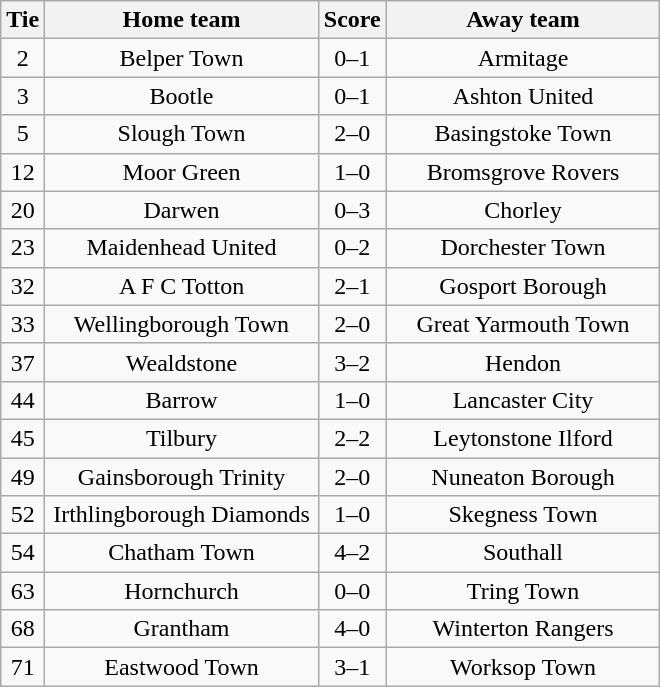<table class="wikitable" style="text-align:center;">
<tr>
<th width=20>Tie</th>
<th width=175>Home team</th>
<th width=20>Score</th>
<th width=175>Away team</th>
</tr>
<tr>
<td>2</td>
<td>Belper Town</td>
<td>0–1</td>
<td>Armitage</td>
</tr>
<tr>
<td>3</td>
<td>Bootle</td>
<td>0–1</td>
<td>Ashton United</td>
</tr>
<tr>
<td>5</td>
<td>Slough Town</td>
<td>2–0</td>
<td>Basingstoke Town</td>
</tr>
<tr>
<td>12</td>
<td>Moor Green</td>
<td>1–0</td>
<td>Bromsgrove Rovers</td>
</tr>
<tr>
<td>20</td>
<td>Darwen</td>
<td>0–3</td>
<td>Chorley</td>
</tr>
<tr>
<td>23</td>
<td>Maidenhead United</td>
<td>0–2</td>
<td>Dorchester Town</td>
</tr>
<tr>
<td>32</td>
<td>A F C Totton</td>
<td>2–1</td>
<td>Gosport Borough</td>
</tr>
<tr>
<td>33</td>
<td>Wellingborough Town</td>
<td>2–0</td>
<td>Great Yarmouth Town</td>
</tr>
<tr>
<td>37</td>
<td>Wealdstone</td>
<td>3–2</td>
<td>Hendon</td>
</tr>
<tr>
<td>44</td>
<td>Barrow</td>
<td>1–0</td>
<td>Lancaster City</td>
</tr>
<tr>
<td>45</td>
<td>Tilbury</td>
<td>2–2</td>
<td>Leytonstone Ilford</td>
</tr>
<tr>
<td>49</td>
<td>Gainsborough Trinity</td>
<td>2–0</td>
<td>Nuneaton Borough</td>
</tr>
<tr>
<td>52</td>
<td>Irthlingborough Diamonds</td>
<td>1–0</td>
<td>Skegness Town</td>
</tr>
<tr>
<td>54</td>
<td>Chatham Town</td>
<td>4–2</td>
<td>Southall</td>
</tr>
<tr>
<td>63</td>
<td>Hornchurch</td>
<td>0–0</td>
<td>Tring Town</td>
</tr>
<tr>
<td>68</td>
<td>Grantham</td>
<td>4–0</td>
<td>Winterton Rangers</td>
</tr>
<tr>
<td>71</td>
<td>Eastwood Town</td>
<td>3–1</td>
<td>Worksop Town</td>
</tr>
</table>
